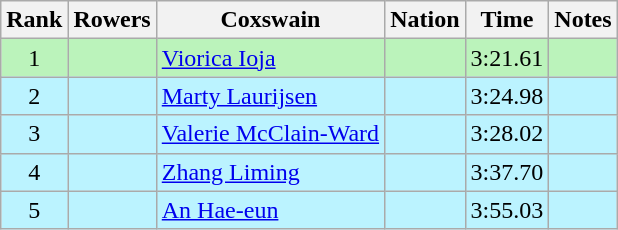<table class="wikitable sortable" style="text-align:center">
<tr>
<th>Rank</th>
<th>Rowers</th>
<th>Coxswain</th>
<th>Nation</th>
<th>Time</th>
<th>Notes</th>
</tr>
<tr bgcolor=bbf3bb>
<td>1</td>
<td align=left data-sort-value="Badea, Ioana"></td>
<td align=left data-sort-value="Ioja, Viorica"><a href='#'>Viorica Ioja</a></td>
<td align=left></td>
<td>3:21.61</td>
<td></td>
</tr>
<tr bgcolor=bbf3ff>
<td>2</td>
<td align=left data-sort-value="Drogenbroek, Marieke van"></td>
<td align=left data-sort-value="Laurijsen, Marty"><a href='#'>Marty Laurijsen</a></td>
<td align=left></td>
<td>3:24.98</td>
<td></td>
</tr>
<tr bgcolor=bbf3ff>
<td>3</td>
<td align=left data-sort-value="Harville, Jan"></td>
<td align=left data-sort-value="McClain-Ward, Valerie"><a href='#'>Valerie McClain-Ward</a></td>
<td align=left></td>
<td>3:28.02</td>
<td></td>
</tr>
<tr bgcolor=bbf3ff>
<td>4</td>
<td align=left></td>
<td align=left><a href='#'>Zhang Liming</a></td>
<td align=left></td>
<td>3:37.70</td>
<td></td>
</tr>
<tr bgcolor=bbf3ff>
<td>5</td>
<td align=left></td>
<td align=left><a href='#'>An Hae-eun</a></td>
<td align=left></td>
<td>3:55.03</td>
<td></td>
</tr>
</table>
